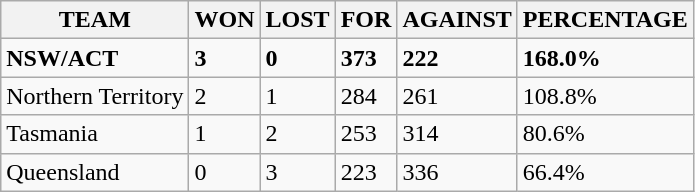<table class="wikitable">
<tr>
<th>TEAM</th>
<th>WON</th>
<th>LOST</th>
<th>FOR</th>
<th>AGAINST</th>
<th>PERCENTAGE</th>
</tr>
<tr>
<td><strong>NSW/ACT</strong></td>
<td><strong>3</strong></td>
<td><strong>0</strong></td>
<td><strong>373</strong></td>
<td><strong>222</strong></td>
<td><strong>168.0%</strong></td>
</tr>
<tr>
<td>Northern Territory</td>
<td>2</td>
<td>1</td>
<td>284</td>
<td>261</td>
<td>108.8%</td>
</tr>
<tr>
<td>Tasmania</td>
<td>1</td>
<td>2</td>
<td>253</td>
<td>314</td>
<td>80.6%</td>
</tr>
<tr>
<td>Queensland</td>
<td>0</td>
<td>3</td>
<td>223</td>
<td>336</td>
<td>66.4%</td>
</tr>
</table>
